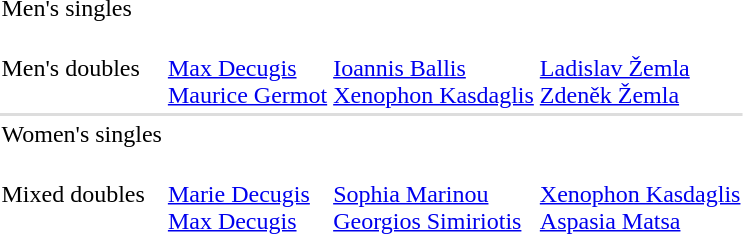<table>
<tr>
<td>Men's singles<br></td>
<td></td>
<td></td>
<td></td>
</tr>
<tr>
<td>Men's doubles<br></td>
<td><br><a href='#'>Max Decugis</a><br><a href='#'>Maurice Germot</a></td>
<td><br><a href='#'>Ioannis Ballis</a><br><a href='#'>Xenophon Kasdaglis</a></td>
<td><br><a href='#'>Ladislav Žemla</a><br><a href='#'>Zdeněk Žemla</a></td>
</tr>
<tr bgcolor=#DDDDDD>
<td colspan=7></td>
</tr>
<tr>
<td>Women's singles<br></td>
<td></td>
<td></td>
<td></td>
</tr>
<tr>
<td>Mixed doubles<br></td>
<td><br><a href='#'>Marie Decugis</a><br> <a href='#'>Max Decugis</a></td>
<td><br><a href='#'>Sophia Marinou</a><br><a href='#'>Georgios Simiriotis</a></td>
<td><br><a href='#'>Xenophon Kasdaglis</a><br><a href='#'>Aspasia Matsa</a></td>
</tr>
</table>
